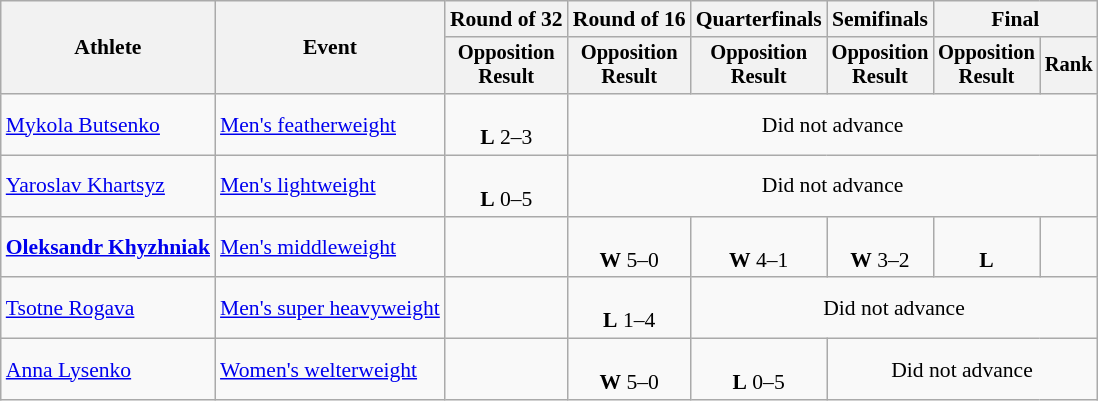<table class="wikitable" style="font-size:90%">
<tr>
<th rowspan="2">Athlete</th>
<th rowspan="2">Event</th>
<th>Round of 32</th>
<th>Round of 16</th>
<th>Quarterfinals</th>
<th>Semifinals</th>
<th colspan=2>Final</th>
</tr>
<tr style="font-size:95%">
<th>Opposition<br>Result</th>
<th>Opposition<br>Result</th>
<th>Opposition<br>Result</th>
<th>Opposition<br>Result</th>
<th>Opposition<br>Result</th>
<th>Rank</th>
</tr>
<tr align=center>
<td align=left><a href='#'>Mykola Butsenko</a></td>
<td align=left><a href='#'>Men's featherweight</a></td>
<td><br><strong>L</strong> 2–3</td>
<td colspan=5>Did not advance</td>
</tr>
<tr align=center>
<td align=left><a href='#'>Yaroslav Khartsyz</a></td>
<td align=left><a href='#'>Men's lightweight</a></td>
<td><br><strong>L</strong> 0–5</td>
<td colspan=5>Did not advance</td>
</tr>
<tr align=center>
<td align=left><strong><a href='#'>Oleksandr Khyzhniak</a></strong></td>
<td align=left><a href='#'>Men's middleweight</a></td>
<td></td>
<td><br><strong>W</strong> 5–0</td>
<td><br><strong>W</strong> 4–1</td>
<td><br><strong>W</strong> 3–2</td>
<td><br> <strong>L</strong> </td>
<td></td>
</tr>
<tr align=center>
<td align=left><a href='#'>Tsotne Rogava</a></td>
<td align=left><a href='#'>Men's super heavyweight</a></td>
<td></td>
<td><br><strong>L</strong> 1–4</td>
<td colspan="4">Did not advance</td>
</tr>
<tr align=center>
<td align=left><a href='#'>Anna Lysenko</a></td>
<td align=left><a href='#'>Women's welterweight</a></td>
<td></td>
<td><br><strong>W</strong> 5–0</td>
<td><br><strong>L</strong> 0–5</td>
<td colspan="3">Did not advance</td>
</tr>
</table>
